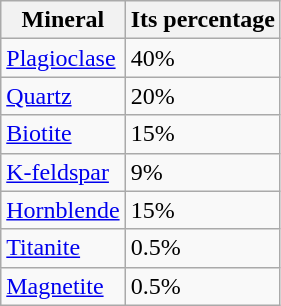<table class="wikitable">
<tr>
<th>Mineral</th>
<th>Its percentage</th>
</tr>
<tr>
<td><a href='#'>Plagioclase</a></td>
<td>40%</td>
</tr>
<tr>
<td><a href='#'>Quartz</a></td>
<td>20%</td>
</tr>
<tr>
<td><a href='#'>Biotite</a></td>
<td>15%</td>
</tr>
<tr>
<td><a href='#'>K-feldspar</a></td>
<td>9%</td>
</tr>
<tr>
<td><a href='#'>Hornblende</a></td>
<td>15%</td>
</tr>
<tr>
<td><a href='#'>Titanite</a></td>
<td>0.5%</td>
</tr>
<tr>
<td><a href='#'>Magnetite</a></td>
<td>0.5%</td>
</tr>
</table>
